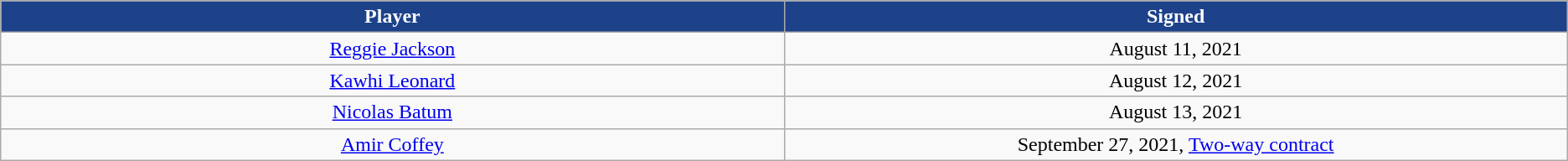<table class="wikitable sortable sortable" style="text-align: center">
<tr>
<th style="background:#1d428a; color:white" width="10%">Player</th>
<th style="background:#1d428a; color:white" width="10%">Signed</th>
</tr>
<tr>
<td><a href='#'>Reggie Jackson</a></td>
<td>August 11, 2021</td>
</tr>
<tr>
<td><a href='#'>Kawhi Leonard</a></td>
<td>August 12, 2021</td>
</tr>
<tr>
<td><a href='#'>Nicolas Batum</a></td>
<td>August 13, 2021</td>
</tr>
<tr>
<td><a href='#'>Amir Coffey</a></td>
<td>September 27, 2021, <a href='#'>Two-way contract</a></td>
</tr>
</table>
